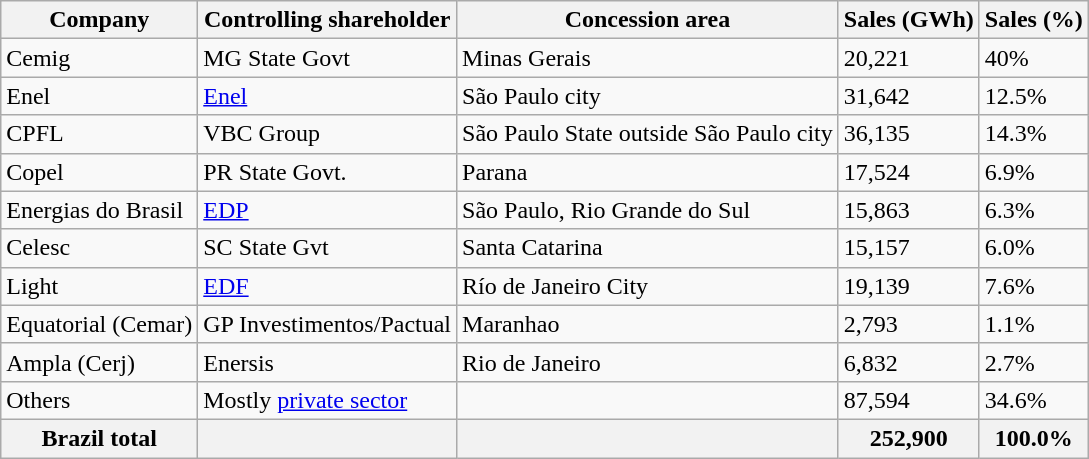<table class="wikitable">
<tr>
<th>Company</th>
<th>Controlling shareholder</th>
<th>Concession area</th>
<th>Sales (GWh)</th>
<th>Sales (%)</th>
</tr>
<tr>
<td>Cemig</td>
<td>MG State Govt</td>
<td>Minas Gerais</td>
<td>20,221</td>
<td>40%</td>
</tr>
<tr>
<td>Enel</td>
<td><a href='#'>Enel</a></td>
<td>São Paulo city</td>
<td>31,642</td>
<td>12.5%</td>
</tr>
<tr>
<td>CPFL</td>
<td>VBC Group</td>
<td>São Paulo State outside São Paulo city</td>
<td>36,135</td>
<td>14.3%</td>
</tr>
<tr>
<td>Copel</td>
<td>PR State Govt.</td>
<td>Parana</td>
<td>17,524</td>
<td>6.9%</td>
</tr>
<tr>
<td>Energias do Brasil</td>
<td><a href='#'>EDP</a></td>
<td>São Paulo, Rio Grande do Sul</td>
<td>15,863</td>
<td>6.3%</td>
</tr>
<tr>
<td>Celesc</td>
<td>SC State Gvt</td>
<td>Santa Catarina</td>
<td>15,157</td>
<td>6.0%</td>
</tr>
<tr>
<td>Light</td>
<td><a href='#'>EDF</a></td>
<td>Río de Janeiro City</td>
<td>19,139</td>
<td>7.6%</td>
</tr>
<tr>
<td>Equatorial (Cemar)</td>
<td>GP Investimentos/Pactual</td>
<td>Maranhao</td>
<td>2,793</td>
<td>1.1%</td>
</tr>
<tr>
<td>Ampla (Cerj)</td>
<td>Enersis</td>
<td>Rio de Janeiro</td>
<td>6,832</td>
<td>2.7%</td>
</tr>
<tr>
<td>Others</td>
<td>Mostly <a href='#'>private sector</a></td>
<td></td>
<td>87,594</td>
<td>34.6%</td>
</tr>
<tr>
<th>Brazil total</th>
<th></th>
<th></th>
<th>252,900</th>
<th>100.0%</th>
</tr>
</table>
